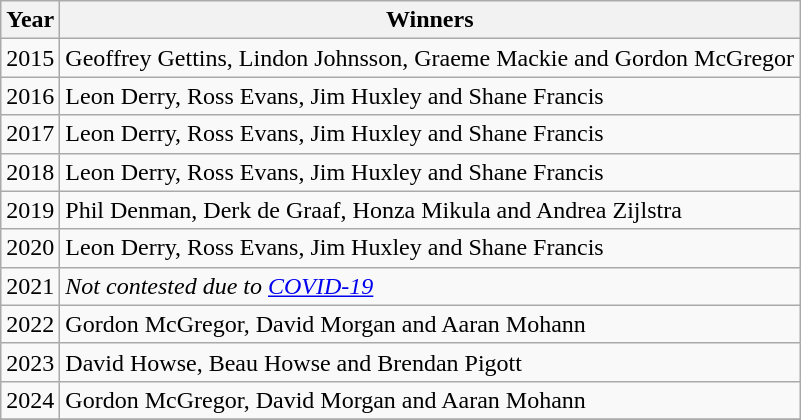<table class="wikitable" border="1">
<tr>
<th>Year</th>
<th>Winners</th>
</tr>
<tr>
<td>2015 </td>
<td>Geoffrey Gettins, Lindon Johnsson, Graeme Mackie and Gordon McGregor</td>
</tr>
<tr>
<td>2016</td>
<td>Leon Derry, Ross Evans, Jim Huxley and Shane Francis</td>
</tr>
<tr>
<td>2017</td>
<td>Leon Derry, Ross Evans, Jim Huxley and Shane Francis</td>
</tr>
<tr>
<td>2018</td>
<td>Leon Derry, Ross Evans, Jim Huxley and Shane Francis</td>
</tr>
<tr>
<td>2019</td>
<td>Phil Denman, Derk de Graaf, Honza Mikula and Andrea Zijlstra</td>
</tr>
<tr>
<td>2020</td>
<td>Leon Derry, Ross Evans, Jim Huxley and Shane Francis</td>
</tr>
<tr>
<td>2021</td>
<td><em>Not contested due to <a href='#'>COVID-19</a></em></td>
</tr>
<tr>
<td>2022</td>
<td>Gordon McGregor, David Morgan and Aaran Mohann</td>
</tr>
<tr>
<td>2023</td>
<td>David Howse, Beau Howse and Brendan Pigott</td>
</tr>
<tr>
<td>2024</td>
<td>Gordon McGregor, David Morgan and Aaran Mohann</td>
</tr>
<tr>
</tr>
</table>
